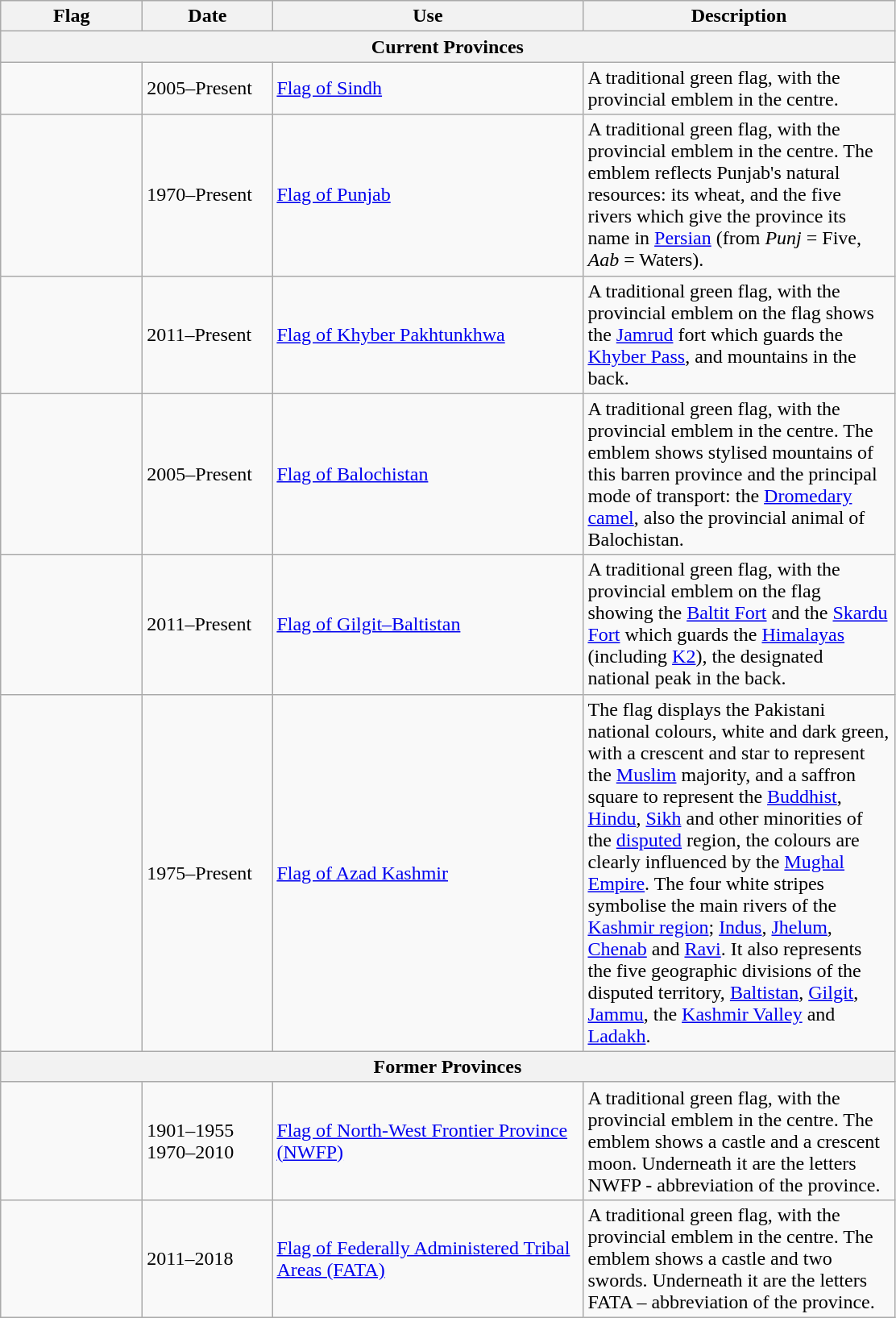<table class="wikitable sortable">
<tr style="background:#efefef;">
<th style="width:110px;">Flag</th>
<th style="width:100px;">Date</th>
<th style="width:250px;">Use</th>
<th style="width:250px;">Description</th>
</tr>
<tr>
<th colspan="4">Current Provinces</th>
</tr>
<tr>
<td></td>
<td>2005–Present</td>
<td><a href='#'>Flag of Sindh</a></td>
<td>A traditional green flag, with the provincial emblem in the centre.</td>
</tr>
<tr>
<td></td>
<td>1970–Present</td>
<td><a href='#'>Flag of Punjab</a></td>
<td>A traditional green flag, with the provincial emblem in the centre. The emblem reflects Punjab's natural resources: its wheat, and the five rivers which give the province its name in <a href='#'>Persian</a> (from <em>Punj</em> = Five, <em>Aab</em> = Waters).</td>
</tr>
<tr>
<td></td>
<td>2011–Present</td>
<td><a href='#'>Flag of Khyber Pakhtunkhwa</a></td>
<td>A traditional green flag, with the provincial emblem on the flag shows the <a href='#'>Jamrud</a> fort which guards the <a href='#'>Khyber Pass</a>, and mountains in the back.</td>
</tr>
<tr>
<td></td>
<td>2005–Present</td>
<td><a href='#'>Flag of Balochistan</a></td>
<td>A traditional green flag, with the provincial emblem in the centre. The emblem shows stylised mountains of this barren province and the principal mode of transport: the <a href='#'>Dromedary camel</a>, also the provincial animal of Balochistan.</td>
</tr>
<tr>
<td></td>
<td>2011–Present</td>
<td><a href='#'>Flag of Gilgit–Baltistan</a></td>
<td>A traditional green flag, with the provincial emblem on the flag showing the <a href='#'>Baltit Fort</a> and the <a href='#'>Skardu Fort</a> which guards the <a href='#'>Himalayas</a> (including <a href='#'>K2</a>), the designated national peak in the back.</td>
</tr>
<tr>
<td></td>
<td>1975–Present</td>
<td><a href='#'>Flag of Azad Kashmir</a></td>
<td>The flag displays the Pakistani national colours, white and dark green, with a crescent and star to represent the <a href='#'>Muslim</a> majority, and a saffron square to represent the <a href='#'>Buddhist</a>, <a href='#'>Hindu</a>, <a href='#'>Sikh</a> and other minorities of the <a href='#'>disputed</a> region, the colours are clearly influenced by the <a href='#'>Mughal Empire</a>. The four white stripes symbolise the main rivers of  the <a href='#'>Kashmir region</a>; <a href='#'>Indus</a>, <a href='#'>Jhelum</a>, <a href='#'>Chenab</a> and <a href='#'>Ravi</a>. It also represents the five geographic divisions of the disputed territory, <a href='#'>Baltistan</a>, <a href='#'>Gilgit</a>, <a href='#'>Jammu</a>, the <a href='#'>Kashmir Valley</a> and <a href='#'>Ladakh</a>.</td>
</tr>
<tr>
<th colspan="4">Former Provinces</th>
</tr>
<tr>
<td></td>
<td>1901–1955 1970–2010</td>
<td><a href='#'>Flag of North-West Frontier Province (NWFP)</a></td>
<td>A traditional green flag, with the provincial emblem in the centre. The emblem shows a castle and a crescent moon. Underneath it are the letters NWFP - abbreviation of the province.</td>
</tr>
<tr>
<td></td>
<td>2011–2018</td>
<td><a href='#'>Flag of Federally Administered Tribal Areas (FATA)</a></td>
<td>A traditional green flag, with the provincial emblem in the centre. The emblem shows a castle and two swords. Underneath it are the letters FATA – abbreviation of the province.</td>
</tr>
</table>
